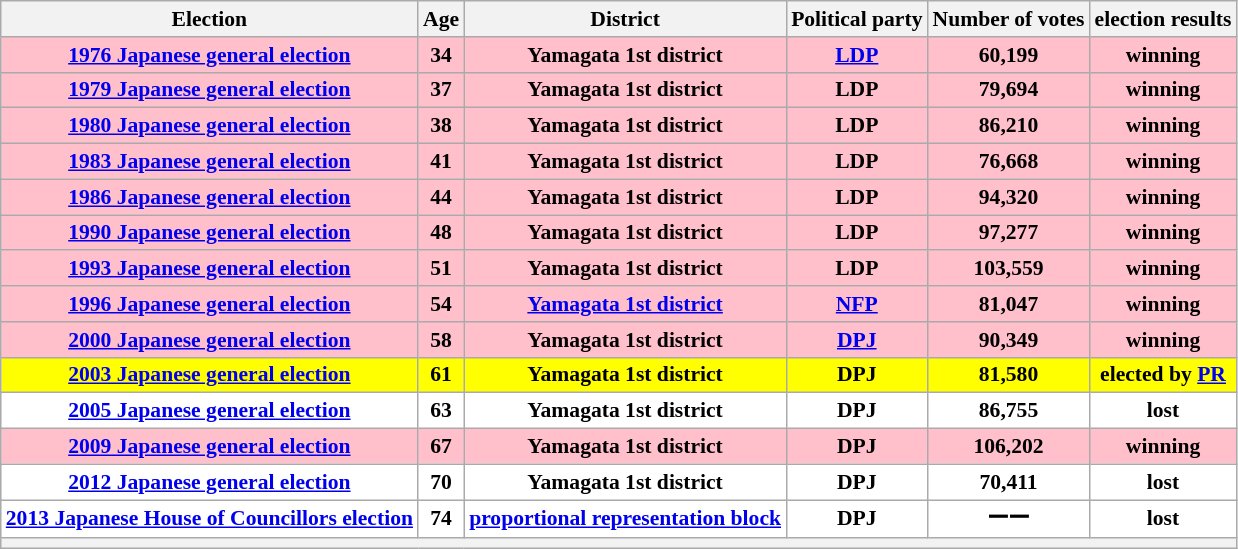<table class="wikitable" style="text-align:center; font-size:90%">
<tr>
<th>Election</th>
<th>Age</th>
<th>District</th>
<th>Political party</th>
<th>Number of votes</th>
<th>election results</th>
</tr>
<tr>
<td style="background:Pink;"><strong><a href='#'>1976 Japanese general election</a></strong></td>
<td style="background:Pink;"><strong>34</strong></td>
<td style="background:Pink;"><strong>Yamagata 1st district</strong></td>
<td style="background:Pink;"><strong><a href='#'>LDP</a></strong></td>
<td style="background:Pink;"><strong>60,199</strong></td>
<td style="background:Pink;"><strong>winning</strong></td>
</tr>
<tr>
<td style="background:Pink;"><strong><a href='#'>1979 Japanese general election</a></strong></td>
<td style="background:Pink;"><strong>37</strong></td>
<td style="background:Pink;"><strong>Yamagata 1st district</strong></td>
<td style="background:Pink;"><strong>LDP</strong></td>
<td style="background:Pink;"><strong>79,694</strong></td>
<td style="background:Pink;"><strong>winning</strong></td>
</tr>
<tr>
<td style="background:Pink;"><strong><a href='#'>1980 Japanese general election</a></strong></td>
<td style="background:Pink;"><strong>38</strong></td>
<td style="background:Pink;"><strong>Yamagata 1st district</strong></td>
<td style="background:Pink;"><strong>LDP</strong></td>
<td style="background:Pink;"><strong>86,210</strong></td>
<td style="background:Pink;"><strong>winning</strong></td>
</tr>
<tr>
<td style="background:Pink;"><strong><a href='#'>1983 Japanese general election</a></strong></td>
<td style="background:Pink;"><strong>41</strong></td>
<td style="background:Pink;"><strong>Yamagata 1st district</strong></td>
<td style="background:Pink;"><strong>LDP</strong></td>
<td style="background:Pink;"><strong>76,668</strong></td>
<td style="background:Pink;"><strong>winning</strong></td>
</tr>
<tr>
<td style="background:Pink;"><strong><a href='#'>1986 Japanese general election</a></strong></td>
<td style="background:Pink;"><strong>44</strong></td>
<td style="background:Pink;"><strong>Yamagata 1st district</strong></td>
<td style="background:Pink;"><strong>LDP</strong></td>
<td style="background:Pink;"><strong>94,320</strong></td>
<td style="background:Pink;"><strong>winning</strong></td>
</tr>
<tr>
<td style="background:Pink;"><strong><a href='#'>1990 Japanese general election</a></strong></td>
<td style="background:Pink;"><strong>48</strong></td>
<td style="background:Pink;"><strong>Yamagata 1st district</strong></td>
<td style="background:Pink;"><strong>LDP</strong></td>
<td style="background:Pink;"><strong>97,277</strong></td>
<td style="background:Pink;"><strong>winning</strong></td>
</tr>
<tr>
<td style="background:Pink;"><strong><a href='#'>1993 Japanese general election</a></strong></td>
<td style="background:Pink;"><strong>51</strong></td>
<td style="background:Pink;"><strong>Yamagata 1st district</strong></td>
<td style="background:Pink;"><strong>LDP</strong></td>
<td style="background:Pink;"><strong>103,559</strong></td>
<td style="background:Pink;"><strong>winning</strong></td>
</tr>
<tr>
<td style="background:Pink;"><strong><a href='#'>1996 Japanese general election</a></strong></td>
<td style="background:Pink;"><strong>54</strong></td>
<td style="background:Pink;"><strong><a href='#'>Yamagata 1st district</a></strong></td>
<td style="background:Pink;"><strong><a href='#'>NFP</a></strong></td>
<td style="background:Pink;"><strong>81,047</strong></td>
<td style="background:Pink;"><strong>winning</strong></td>
</tr>
<tr>
<td style="background:Pink;"><strong><a href='#'>2000 Japanese general election</a></strong></td>
<td style="background:Pink;"><strong>58</strong></td>
<td style="background:Pink;"><strong>Yamagata 1st district</strong></td>
<td style="background:Pink;"><strong><a href='#'>DPJ</a></strong></td>
<td style="background:Pink;"><strong>90,349</strong></td>
<td style="background:Pink;"><strong>winning</strong></td>
</tr>
<tr>
<td style="background:Yellow;"><strong><a href='#'>2003 Japanese general election</a></strong></td>
<td style="background:Yellow;"><strong>61</strong></td>
<td style="background:Yellow;"><strong>Yamagata 1st district</strong></td>
<td style="background:Yellow;"><strong>DPJ</strong></td>
<td style="background:Yellow;"><strong>81,580</strong></td>
<td style="background:Yellow;"><strong>elected by <a href='#'>PR</a></strong></td>
</tr>
<tr>
<td style="background:white;"><strong><a href='#'>2005 Japanese general election</a></strong></td>
<td style="background:white;"><strong>63</strong></td>
<td style="background:white;"><strong>Yamagata 1st district</strong></td>
<td style="background:white;"><strong>DPJ</strong></td>
<td style="background:white;"><strong>86,755</strong></td>
<td style="background:white;"><strong>lost</strong></td>
</tr>
<tr>
<td style="background:Pink;"><strong><a href='#'>2009 Japanese general election</a></strong></td>
<td style="background:Pink;"><strong>67</strong></td>
<td style="background:Pink;"><strong>Yamagata 1st district</strong></td>
<td style="background:Pink;"><strong>DPJ</strong></td>
<td style="background:Pink;"><strong>106,202</strong></td>
<td style="background:Pink;"><strong>winning</strong></td>
</tr>
<tr>
<td style="background:white;"><strong><a href='#'>2012 Japanese general election</a></strong></td>
<td style="background:white;"><strong>70</strong></td>
<td style="background:white;"><strong>Yamagata 1st district</strong></td>
<td style="background:white;"><strong>DPJ</strong></td>
<td style="background:white;"><strong>70,411</strong></td>
<td style="background:white;"><strong>lost</strong></td>
</tr>
<tr>
<td style="background:white;"><strong><a href='#'>2013 Japanese House of Councillors election</a></strong></td>
<td style="background:white;"><strong>74</strong></td>
<td style="background:white;"><strong><a href='#'>proportional representation block</a></strong></td>
<td style="background:white;"><strong>DPJ</strong></td>
<td style="background:white;"><strong>ーー</strong></td>
<td style="background:white;"><strong>lost</strong></td>
</tr>
<tr>
<th colspan="6"></th>
</tr>
</table>
